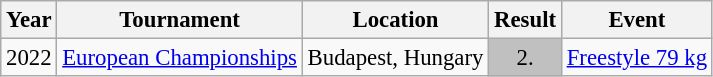<table class="wikitable" style="font-size:95%;">
<tr>
<th>Year</th>
<th>Tournament</th>
<th>Location</th>
<th>Result</th>
<th>Event</th>
</tr>
<tr>
<td>2022</td>
<td><a href='#'>European Championships</a></td>
<td>Budapest, Hungary</td>
<td align="center" bgcolor="silver">2.</td>
<td><a href='#'>Freestyle 79 kg</a></td>
</tr>
</table>
